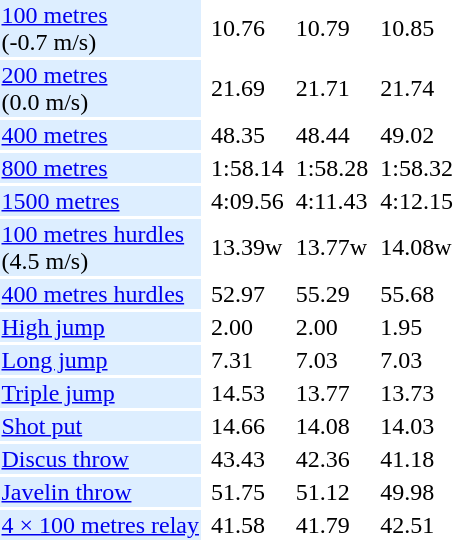<table>
<tr>
<td bgcolor = DDEEFF><a href='#'>100 metres</a> <br> (-0.7 m/s)</td>
<td></td>
<td>10.76</td>
<td></td>
<td>10.79</td>
<td></td>
<td>10.85</td>
</tr>
<tr>
<td bgcolor = DDEEFF><a href='#'>200 metres</a> <br> (0.0 m/s)</td>
<td></td>
<td>21.69</td>
<td></td>
<td>21.71</td>
<td></td>
<td>21.74</td>
</tr>
<tr>
<td bgcolor = DDEEFF><a href='#'>400 metres</a></td>
<td></td>
<td>48.35</td>
<td></td>
<td>48.44</td>
<td></td>
<td>49.02</td>
</tr>
<tr>
<td bgcolor = DDEEFF><a href='#'>800 metres</a></td>
<td></td>
<td>1:58.14</td>
<td></td>
<td>1:58.28</td>
<td></td>
<td>1:58.32</td>
</tr>
<tr>
<td bgcolor = DDEEFF><a href='#'>1500 metres</a></td>
<td></td>
<td>4:09.56</td>
<td></td>
<td>4:11.43</td>
<td></td>
<td>4:12.15</td>
</tr>
<tr>
<td bgcolor = DDEEFF><a href='#'>100 metres hurdles</a> <br> (4.5 m/s)</td>
<td></td>
<td>13.39w</td>
<td></td>
<td>13.77w</td>
<td></td>
<td>14.08w</td>
</tr>
<tr>
<td bgcolor = DDEEFF><a href='#'>400 metres hurdles</a></td>
<td></td>
<td>52.97</td>
<td></td>
<td>55.29</td>
<td></td>
<td>55.68</td>
</tr>
<tr>
<td bgcolor = DDEEFF><a href='#'>High jump</a></td>
<td></td>
<td>2.00</td>
<td></td>
<td>2.00</td>
<td></td>
<td>1.95</td>
</tr>
<tr>
<td bgcolor = DDEEFF><a href='#'>Long jump</a></td>
<td></td>
<td>7.31</td>
<td></td>
<td>7.03</td>
<td></td>
<td>7.03</td>
</tr>
<tr>
<td bgcolor = DDEEFF><a href='#'>Triple jump</a></td>
<td></td>
<td>14.53</td>
<td></td>
<td>13.77</td>
<td></td>
<td>13.73</td>
</tr>
<tr>
<td bgcolor = DDEEFF><a href='#'>Shot put</a></td>
<td></td>
<td>14.66</td>
<td></td>
<td>14.08</td>
<td></td>
<td>14.03</td>
</tr>
<tr>
<td bgcolor = DDEEFF><a href='#'>Discus throw</a></td>
<td></td>
<td>43.43</td>
<td></td>
<td>42.36</td>
<td></td>
<td>41.18</td>
</tr>
<tr>
<td bgcolor = DDEEFF><a href='#'>Javelin throw</a></td>
<td></td>
<td>51.75</td>
<td></td>
<td>51.12</td>
<td></td>
<td>49.98</td>
</tr>
<tr>
<td bgcolor = DDEEFF><a href='#'>4 × 100 metres relay</a></td>
<td></td>
<td>41.58</td>
<td></td>
<td>41.79</td>
<td></td>
<td>42.51</td>
</tr>
</table>
